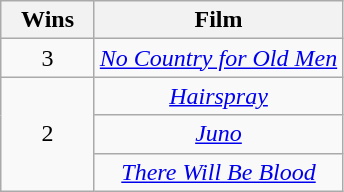<table class="wikitable" rowspan="2" style="text-align:center;" background: #f6e39c;>
<tr>
<th scope="col" style="width:55px;">Wins</th>
<th scope="col" style="text-align:center;">Film</th>
</tr>
<tr>
<td>3</td>
<td><em><a href='#'>No Country for Old Men</a></em></td>
</tr>
<tr>
<td rowspan="3">2</td>
<td><em><a href='#'>Hairspray</a></em></td>
</tr>
<tr>
<td><em><a href='#'>Juno</a></em></td>
</tr>
<tr>
<td><em><a href='#'>There Will Be Blood</a></em></td>
</tr>
</table>
